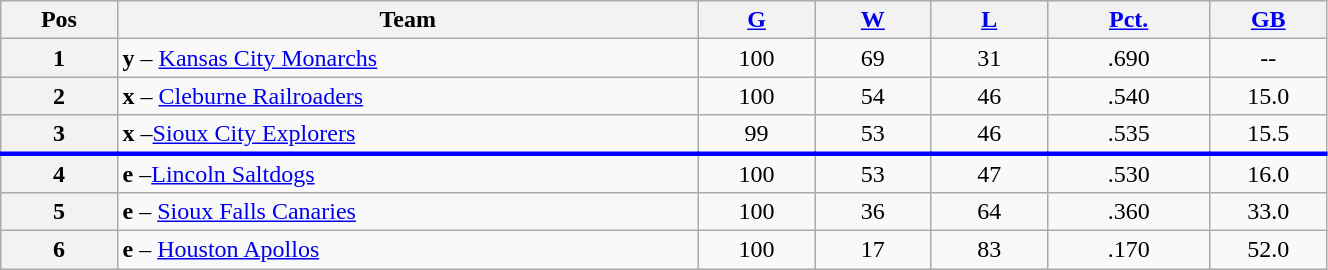<table class="wikitable plainrowheaders" width="70%" style="text-align:center;">
<tr>
<th scope="col" width="5%">Pos</th>
<th scope="col" width="25%">Team</th>
<th scope="col" width="5%"><a href='#'>G</a></th>
<th scope="col" width="5%"><a href='#'>W</a></th>
<th scope="col" width="5%"><a href='#'>L</a></th>
<th scope="col" width="7%"><a href='#'>Pct.</a></th>
<th scope="col" width="5%"><a href='#'>GB</a></th>
</tr>
<tr>
<th>1</th>
<td style="text-align:left;"><strong>y</strong> – <a href='#'>Kansas City Monarchs</a></td>
<td>100</td>
<td>69</td>
<td>31</td>
<td>.690</td>
<td>--</td>
</tr>
<tr>
<th>2</th>
<td style="text-align:left;"><strong>x</strong> – <a href='#'>Cleburne Railroaders</a></td>
<td>100</td>
<td>54</td>
<td>46</td>
<td>.540</td>
<td>15.0</td>
</tr>
<tr>
<th>3</th>
<td style="text-align:left;"><strong>x</strong> –<a href='#'>Sioux City Explorers</a></td>
<td>99</td>
<td>53</td>
<td>46</td>
<td>.535</td>
<td>15.5</td>
</tr>
<tr>
</tr>
<tr |- style="border-top:3px solid blue;">
<th>4</th>
<td style="text-align:left;"><strong>e</strong> –<a href='#'>Lincoln Saltdogs</a></td>
<td>100</td>
<td>53</td>
<td>47</td>
<td>.530</td>
<td>16.0</td>
</tr>
<tr>
<th>5</th>
<td style="text-align:left;"><strong>e</strong> – <a href='#'>Sioux Falls Canaries</a></td>
<td>100</td>
<td>36</td>
<td>64</td>
<td>.360</td>
<td>33.0</td>
</tr>
<tr>
<th>6</th>
<td style="text-align:left;"><strong>e</strong> – <a href='#'>Houston Apollos</a></td>
<td>100</td>
<td>17</td>
<td>83</td>
<td>.170</td>
<td>52.0</td>
</tr>
</table>
